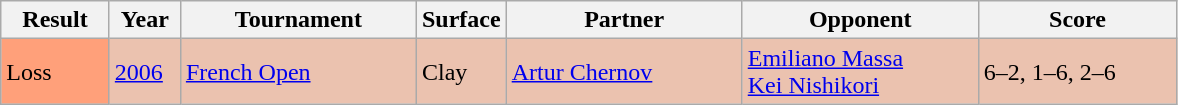<table class="sortable wikitable">
<tr>
<th style="width:65px;">Result</th>
<th style="width:40px;">Year</th>
<th style="width:150px;">Tournament</th>
<th style="width:50px;">Surface</th>
<th style="width:150px;">Partner</th>
<th style="width:150px;">Opponent</th>
<th style="width:125px;" class="unsortable">Score</th>
</tr>
<tr style="background:#ebc2af;">
<td style="background:#ffa07a;">Loss</td>
<td><a href='#'>2006</a></td>
<td><a href='#'>French Open</a></td>
<td>Clay</td>
<td> <a href='#'>Artur Chernov</a></td>
<td> <a href='#'>Emiliano Massa</a> <br> <a href='#'>Kei Nishikori</a></td>
<td>6–2, 1–6, 2–6</td>
</tr>
</table>
